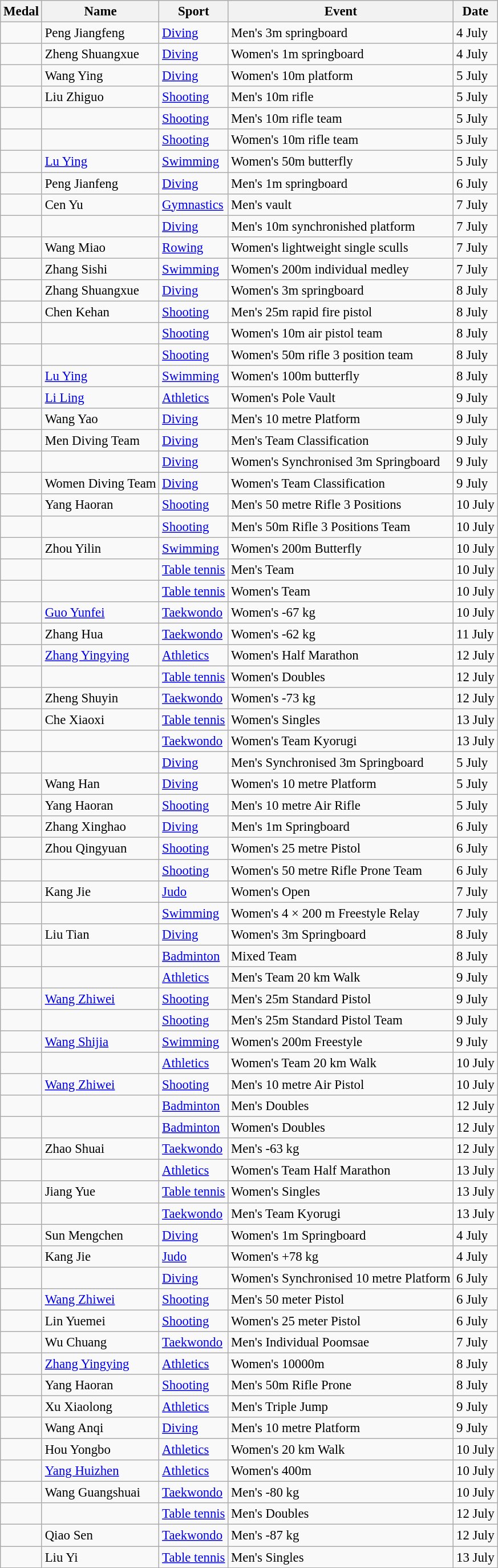<table class="wikitable sortable" style="font-size: 95%">
<tr>
<th>Medal</th>
<th>Name</th>
<th>Sport</th>
<th>Event</th>
<th>Date</th>
</tr>
<tr>
<td></td>
<td>Peng Jiangfeng</td>
<td><a href='#'>Diving</a></td>
<td>Men's 3m springboard</td>
<td>4 July</td>
</tr>
<tr>
<td></td>
<td>Zheng Shuangxue</td>
<td><a href='#'>Diving</a></td>
<td>Women's 1m springboard</td>
<td>4 July</td>
</tr>
<tr>
<td></td>
<td>Wang Ying</td>
<td><a href='#'>Diving</a></td>
<td>Women's 10m platform</td>
<td>5 July</td>
</tr>
<tr>
<td></td>
<td>Liu Zhiguo</td>
<td><a href='#'>Shooting</a></td>
<td>Men's 10m rifle</td>
<td>5 July</td>
</tr>
<tr>
<td></td>
<td></td>
<td><a href='#'>Shooting</a></td>
<td>Men's 10m rifle team</td>
<td>5 July</td>
</tr>
<tr>
<td></td>
<td></td>
<td><a href='#'>Shooting</a></td>
<td>Women's 10m rifle team</td>
<td>5 July</td>
</tr>
<tr>
<td></td>
<td><a href='#'>Lu Ying</a></td>
<td><a href='#'>Swimming</a></td>
<td>Women's 50m butterfly</td>
<td>5 July</td>
</tr>
<tr>
<td></td>
<td>Peng Jianfeng</td>
<td><a href='#'>Diving</a></td>
<td>Men's 1m springboard</td>
<td>6 July</td>
</tr>
<tr>
<td></td>
<td>Cen Yu</td>
<td><a href='#'>Gymnastics</a></td>
<td>Men's vault</td>
<td>7 July</td>
</tr>
<tr>
<td></td>
<td></td>
<td><a href='#'>Diving</a></td>
<td>Men's 10m synchronished platform</td>
<td>7 July</td>
</tr>
<tr>
<td></td>
<td>Wang Miao</td>
<td><a href='#'>Rowing</a></td>
<td>Women's lightweight single sculls</td>
<td>7 July</td>
</tr>
<tr>
<td></td>
<td>Zhang Sishi</td>
<td><a href='#'>Swimming</a></td>
<td>Women's 200m individual medley</td>
<td>7 July</td>
</tr>
<tr>
<td></td>
<td>Zhang Shuangxue</td>
<td><a href='#'>Diving</a></td>
<td>Women's 3m springboard</td>
<td>8 July</td>
</tr>
<tr>
<td></td>
<td>Chen Kehan</td>
<td><a href='#'>Shooting</a></td>
<td>Men's 25m rapid fire pistol</td>
<td>8 July</td>
</tr>
<tr>
<td></td>
<td></td>
<td><a href='#'>Shooting</a></td>
<td>Women's 10m air pistol team</td>
<td>8 July</td>
</tr>
<tr>
<td></td>
<td></td>
<td><a href='#'>Shooting</a></td>
<td>Women's 50m rifle 3 position team</td>
<td>8 July</td>
</tr>
<tr>
<td></td>
<td><a href='#'>Lu Ying</a></td>
<td><a href='#'>Swimming</a></td>
<td>Women's 100m butterfly</td>
<td>8 July</td>
</tr>
<tr>
<td></td>
<td><a href='#'>Li Ling</a></td>
<td><a href='#'>Athletics</a></td>
<td>Women's Pole Vault</td>
<td>9 July</td>
</tr>
<tr>
<td></td>
<td>Wang Yao</td>
<td><a href='#'>Diving</a></td>
<td>Men's 10 metre Platform</td>
<td>9 July</td>
</tr>
<tr>
<td></td>
<td>Men Diving Team</td>
<td><a href='#'>Diving</a></td>
<td>Men's Team Classification</td>
<td>9 July</td>
</tr>
<tr>
<td></td>
<td></td>
<td><a href='#'>Diving</a></td>
<td>Women's Synchronised 3m Springboard</td>
<td>9 July</td>
</tr>
<tr>
<td></td>
<td>Women Diving Team</td>
<td><a href='#'>Diving</a></td>
<td>Women's Team Classification</td>
<td>9 July</td>
</tr>
<tr>
<td></td>
<td>Yang Haoran</td>
<td><a href='#'>Shooting</a></td>
<td>Men's 50 metre Rifle 3 Positions</td>
<td>10 July</td>
</tr>
<tr>
<td></td>
<td></td>
<td><a href='#'>Shooting</a></td>
<td>Men's 50m Rifle 3 Positions Team</td>
<td>10 July</td>
</tr>
<tr>
<td></td>
<td>Zhou Yilin</td>
<td><a href='#'>Swimming</a></td>
<td>Women's 200m Butterfly</td>
<td>10 July</td>
</tr>
<tr>
<td></td>
<td></td>
<td><a href='#'>Table tennis</a></td>
<td>Men's Team</td>
<td>10 July</td>
</tr>
<tr>
<td></td>
<td></td>
<td><a href='#'>Table tennis</a></td>
<td>Women's Team</td>
<td>10 July</td>
</tr>
<tr>
<td></td>
<td><a href='#'>Guo Yunfei</a></td>
<td><a href='#'>Taekwondo</a></td>
<td>Women's -67 kg</td>
<td>10 July</td>
</tr>
<tr>
<td></td>
<td>Zhang Hua</td>
<td><a href='#'>Taekwondo</a></td>
<td>Women's -62 kg</td>
<td>11 July</td>
</tr>
<tr>
<td></td>
<td><a href='#'>Zhang Yingying</a></td>
<td><a href='#'>Athletics</a></td>
<td>Women's Half Marathon</td>
<td>12 July</td>
</tr>
<tr>
<td></td>
<td></td>
<td><a href='#'>Table tennis</a></td>
<td>Women's Doubles</td>
<td>12 July</td>
</tr>
<tr>
<td></td>
<td>Zheng Shuyin</td>
<td><a href='#'>Taekwondo</a></td>
<td>Women's -73 kg</td>
<td>12 July</td>
</tr>
<tr>
<td></td>
<td>Che Xiaoxi</td>
<td><a href='#'>Table tennis</a></td>
<td>Women's Singles</td>
<td>13 July</td>
</tr>
<tr>
<td></td>
<td></td>
<td><a href='#'>Taekwondo</a></td>
<td>Women's Team Kyorugi</td>
<td>13 July</td>
</tr>
<tr>
<td></td>
<td></td>
<td><a href='#'>Diving</a></td>
<td>Men's Synchronised 3m Springboard</td>
<td>5 July</td>
</tr>
<tr>
<td></td>
<td>Wang Han</td>
<td><a href='#'>Diving</a></td>
<td>Women's 10 metre Platform</td>
<td>5 July</td>
</tr>
<tr>
<td></td>
<td>Yang Haoran</td>
<td><a href='#'>Shooting</a></td>
<td>Men's 10 metre Air Rifle</td>
<td>5 July</td>
</tr>
<tr>
<td></td>
<td>Zhang Xinghao</td>
<td><a href='#'>Diving</a></td>
<td>Men's 1m Springboard</td>
<td>6 July</td>
</tr>
<tr>
<td></td>
<td>Zhou Qingyuan</td>
<td><a href='#'>Shooting</a></td>
<td>Women's 25 metre Pistol</td>
<td>6 July</td>
</tr>
<tr>
<td></td>
<td></td>
<td><a href='#'>Shooting</a></td>
<td>Women's 50 metre Rifle Prone Team</td>
<td>6 July</td>
</tr>
<tr>
<td></td>
<td>Kang Jie</td>
<td><a href='#'>Judo</a></td>
<td>Women's Open</td>
<td>7 July</td>
</tr>
<tr>
<td></td>
<td></td>
<td><a href='#'>Swimming</a></td>
<td>Women's 4 × 200 m Freestyle Relay</td>
<td>7 July</td>
</tr>
<tr>
<td></td>
<td>Liu Tian</td>
<td><a href='#'>Diving</a></td>
<td>Women's 3m Springboard</td>
<td>8 July</td>
</tr>
<tr>
<td></td>
<td></td>
<td><a href='#'>Badminton</a></td>
<td>Mixed Team</td>
<td>8 July</td>
</tr>
<tr>
<td></td>
<td></td>
<td><a href='#'>Athletics</a></td>
<td>Men's Team 20 km Walk</td>
<td>9 July</td>
</tr>
<tr>
<td></td>
<td><a href='#'>Wang Zhiwei</a></td>
<td><a href='#'>Shooting</a></td>
<td>Men's 25m Standard Pistol</td>
<td>9 July</td>
</tr>
<tr>
<td></td>
<td></td>
<td><a href='#'>Shooting</a></td>
<td>Men's 25m Standard Pistol Team</td>
<td>9 July</td>
</tr>
<tr>
<td></td>
<td><a href='#'>Wang Shijia</a></td>
<td><a href='#'>Swimming</a></td>
<td>Women's 200m Freestyle</td>
<td>9 July</td>
</tr>
<tr>
<td></td>
<td></td>
<td><a href='#'>Athletics</a></td>
<td>Women's Team 20 km Walk</td>
<td>10 July</td>
</tr>
<tr>
<td></td>
<td><a href='#'>Wang Zhiwei</a></td>
<td><a href='#'>Shooting</a></td>
<td>Men's 10 metre Air Pistol</td>
<td>10 July</td>
</tr>
<tr>
<td></td>
<td></td>
<td><a href='#'>Badminton</a></td>
<td>Men's Doubles</td>
<td>12 July</td>
</tr>
<tr>
<td></td>
<td></td>
<td><a href='#'>Badminton</a></td>
<td>Women's Doubles</td>
<td>12 July</td>
</tr>
<tr>
<td></td>
<td>Zhao Shuai</td>
<td><a href='#'>Taekwondo</a></td>
<td>Men's -63 kg</td>
<td>12 July</td>
</tr>
<tr>
<td></td>
<td></td>
<td><a href='#'>Athletics</a></td>
<td>Women's Team Half Marathon</td>
<td>13 July</td>
</tr>
<tr>
<td></td>
<td>Jiang Yue</td>
<td><a href='#'>Table tennis</a></td>
<td>Women's Singles</td>
<td>13 July</td>
</tr>
<tr>
<td></td>
<td></td>
<td><a href='#'>Taekwondo</a></td>
<td>Men's Team Kyorugi</td>
<td>13 July</td>
</tr>
<tr>
<td></td>
<td>Sun Mengchen</td>
<td><a href='#'>Diving</a></td>
<td>Women's 1m Springboard</td>
<td>4 July</td>
</tr>
<tr>
<td></td>
<td>Kang Jie</td>
<td><a href='#'>Judo</a></td>
<td>Women's +78 kg</td>
<td>4 July</td>
</tr>
<tr>
<td></td>
<td></td>
<td><a href='#'>Diving</a></td>
<td>Women's Synchronised 10 metre Platform</td>
<td>6 July</td>
</tr>
<tr>
<td></td>
<td><a href='#'>Wang Zhiwei</a></td>
<td><a href='#'>Shooting</a></td>
<td>Men's 50 meter Pistol</td>
<td>6 July</td>
</tr>
<tr>
<td></td>
<td>Lin Yuemei</td>
<td><a href='#'>Shooting</a></td>
<td>Women's 25 meter Pistol</td>
<td>6 July</td>
</tr>
<tr>
<td></td>
<td>Wu Chuang</td>
<td><a href='#'>Taekwondo</a></td>
<td>Men's Individual Poomsae</td>
<td>7 July</td>
</tr>
<tr>
<td></td>
<td><a href='#'>Zhang Yingying</a></td>
<td><a href='#'>Athletics</a></td>
<td>Women's 10000m</td>
<td>8 July</td>
</tr>
<tr>
<td></td>
<td>Yang Haoran</td>
<td><a href='#'>Shooting</a></td>
<td>Men's 50m Rifle Prone</td>
<td>8 July</td>
</tr>
<tr>
<td></td>
<td>Xu Xiaolong</td>
<td><a href='#'>Athletics</a></td>
<td>Men's Triple Jump</td>
<td>9 July</td>
</tr>
<tr>
<td></td>
<td>Wang Anqi</td>
<td><a href='#'>Diving</a></td>
<td>Men's 10 metre Platform</td>
<td>9 July</td>
</tr>
<tr>
<td></td>
<td>Hou Yongbo</td>
<td><a href='#'>Athletics</a></td>
<td>Women's 20 km Walk</td>
<td>10 July</td>
</tr>
<tr>
<td></td>
<td><a href='#'>Yang Huizhen</a></td>
<td><a href='#'>Athletics</a></td>
<td>Women's 400m</td>
<td>10 July</td>
</tr>
<tr>
<td></td>
<td>Wang Guangshuai</td>
<td><a href='#'>Taekwondo</a></td>
<td>Men's -80 kg</td>
<td>10 July</td>
</tr>
<tr>
<td></td>
<td></td>
<td><a href='#'>Table tennis</a></td>
<td>Men's Doubles</td>
<td>12 July</td>
</tr>
<tr>
<td></td>
<td>Qiao Sen</td>
<td><a href='#'>Taekwondo</a></td>
<td>Men's -87 kg</td>
<td>12 July</td>
</tr>
<tr>
<td></td>
<td>Liu Yi</td>
<td><a href='#'>Table tennis</a></td>
<td>Men's Singles</td>
<td>13 July</td>
</tr>
</table>
